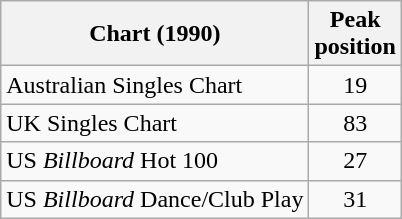<table class="wikitable sortable">
<tr>
<th>Chart (1990)</th>
<th>Peak<br>position</th>
</tr>
<tr>
<td>Australian Singles Chart</td>
<td style="text-align:center;">19</td>
</tr>
<tr>
<td>UK Singles Chart</td>
<td style="text-align:center;">83</td>
</tr>
<tr>
<td>US <em>Billboard</em> Hot 100</td>
<td style="text-align:center;">27</td>
</tr>
<tr>
<td>US <em>Billboard</em> Dance/Club Play</td>
<td style="text-align:center;">31</td>
</tr>
</table>
